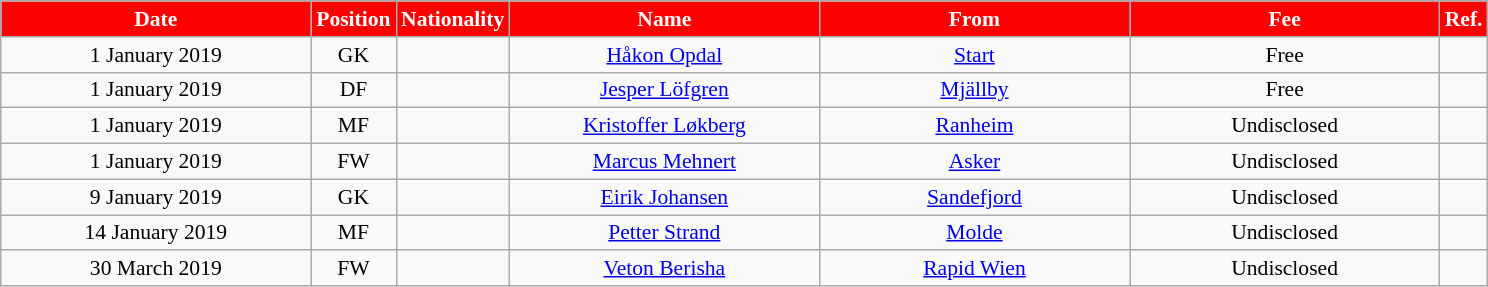<table class="wikitable"  style="text-align:center; font-size:90%; ">
<tr>
<th style="background:#FF0000; color:white; width:200px;">Date</th>
<th style="background:#FF0000; color:white; width:50px;">Position</th>
<th style="background:#FF0000; color:white; width:50px;">Nationality</th>
<th style="background:#FF0000; color:white; width:200px;">Name</th>
<th style="background:#FF0000; color:white; width:200px;">From</th>
<th style="background:#FF0000; color:white; width:200px;">Fee</th>
<th style="background:#FF0000; color:white; width:25px;">Ref.</th>
</tr>
<tr>
<td>1 January 2019</td>
<td>GK</td>
<td></td>
<td><a href='#'>Håkon Opdal</a></td>
<td><a href='#'>Start</a></td>
<td>Free</td>
<td></td>
</tr>
<tr>
<td>1 January 2019</td>
<td>DF</td>
<td></td>
<td><a href='#'>Jesper Löfgren</a></td>
<td><a href='#'>Mjällby</a></td>
<td>Free</td>
<td></td>
</tr>
<tr>
<td>1 January 2019</td>
<td>MF</td>
<td></td>
<td><a href='#'>Kristoffer Løkberg</a></td>
<td><a href='#'>Ranheim</a></td>
<td>Undisclosed</td>
<td></td>
</tr>
<tr>
<td>1 January 2019</td>
<td>FW</td>
<td></td>
<td><a href='#'>Marcus Mehnert</a></td>
<td><a href='#'>Asker</a></td>
<td>Undisclosed</td>
<td></td>
</tr>
<tr>
<td>9 January 2019</td>
<td>GK</td>
<td></td>
<td><a href='#'>Eirik Johansen</a></td>
<td><a href='#'>Sandefjord</a></td>
<td>Undisclosed</td>
<td></td>
</tr>
<tr>
<td>14 January 2019</td>
<td>MF</td>
<td></td>
<td><a href='#'>Petter Strand</a></td>
<td><a href='#'>Molde</a></td>
<td>Undisclosed</td>
<td></td>
</tr>
<tr>
<td>30 March 2019</td>
<td>FW</td>
<td></td>
<td><a href='#'>Veton Berisha</a></td>
<td><a href='#'>Rapid Wien</a></td>
<td>Undisclosed</td>
<td></td>
</tr>
</table>
